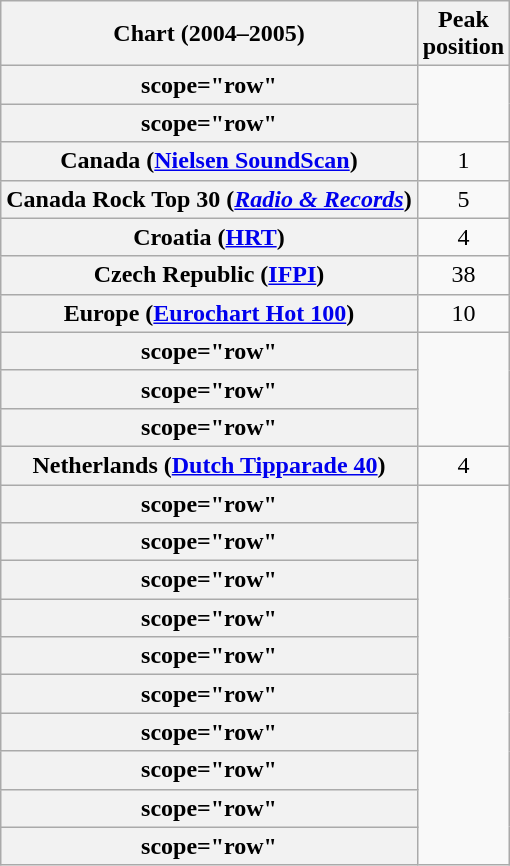<table class="wikitable sortable plainrowheaders" style="text-align:center">
<tr>
<th scope="col">Chart (2004–2005)</th>
<th scope="col">Peak<br>position</th>
</tr>
<tr>
<th>scope="row"</th>
</tr>
<tr>
<th>scope="row"</th>
</tr>
<tr>
<th scope="row">Canada (<a href='#'>Nielsen SoundScan</a>)</th>
<td>1</td>
</tr>
<tr>
<th scope="row">Canada Rock Top 30 (<em><a href='#'>Radio & Records</a></em>)</th>
<td>5</td>
</tr>
<tr>
<th scope="row">Croatia (<a href='#'>HRT</a>)</th>
<td>4</td>
</tr>
<tr>
<th scope="row">Czech Republic (<a href='#'>IFPI</a>)</th>
<td>38</td>
</tr>
<tr>
<th scope="row">Europe (<a href='#'>Eurochart Hot 100</a>)</th>
<td>10</td>
</tr>
<tr>
<th>scope="row"</th>
</tr>
<tr>
<th>scope="row"</th>
</tr>
<tr>
<th>scope="row"</th>
</tr>
<tr>
<th scope="row">Netherlands (<a href='#'>Dutch Tipparade 40</a>)</th>
<td>4</td>
</tr>
<tr>
<th>scope="row"</th>
</tr>
<tr>
<th>scope="row"</th>
</tr>
<tr>
<th>scope="row"</th>
</tr>
<tr>
<th>scope="row"</th>
</tr>
<tr>
<th>scope="row"</th>
</tr>
<tr>
<th>scope="row"</th>
</tr>
<tr>
<th>scope="row"</th>
</tr>
<tr>
<th>scope="row"</th>
</tr>
<tr>
<th>scope="row"</th>
</tr>
<tr>
<th>scope="row"</th>
</tr>
</table>
